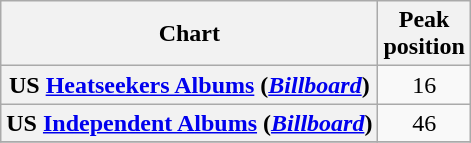<table class="wikitable plainrowheaders sortable" style="text-align:center;" border="1">
<tr>
<th scope="col">Chart</th>
<th scope="col">Peak<br>position</th>
</tr>
<tr>
<th scope="row">US <a href='#'>Heatseekers Albums</a> (<em><a href='#'>Billboard</a></em>)</th>
<td>16</td>
</tr>
<tr>
<th scope="row">US <a href='#'>Independent Albums</a> (<em><a href='#'>Billboard</a></em>)</th>
<td>46</td>
</tr>
<tr>
</tr>
</table>
